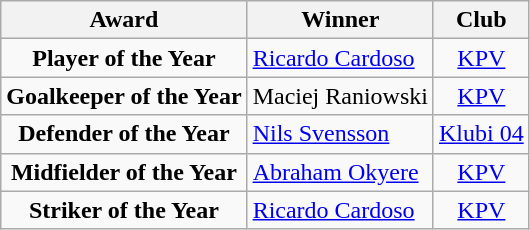<table class="wikitable" style="text-align:center">
<tr>
<th><strong>Award</strong></th>
<th><strong>Winner</strong></th>
<th>Club</th>
</tr>
<tr>
<td><strong>Player of the Year</strong></td>
<td align="left"> <a href='#'>Ricardo Cardoso</a></td>
<td><a href='#'>KPV</a></td>
</tr>
<tr>
<td><strong>Goalkeeper of the Year</strong></td>
<td align="left "> Maciej Raniowski</td>
<td><a href='#'>KPV</a></td>
</tr>
<tr>
<td><strong>Defender of the Year</strong></td>
<td align="left"> <a href='#'>Nils Svensson</a></td>
<td><a href='#'>Klubi 04</a></td>
</tr>
<tr>
<td><strong>Midfielder of the Year</strong></td>
<td align="left"> <a href='#'>Abraham Okyere</a></td>
<td><a href='#'>KPV</a></td>
</tr>
<tr>
<td><strong>Striker of the Year</strong></td>
<td align="left"> <a href='#'>Ricardo Cardoso</a></td>
<td><a href='#'>KPV</a></td>
</tr>
</table>
